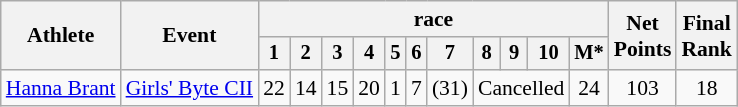<table class="wikitable" style="font-size:90%">
<tr>
<th rowspan="2">Athlete</th>
<th rowspan="2">Event</th>
<th colspan=11>race</th>
<th rowspan=2>Net<br>Points</th>
<th rowspan=2>Final <br>Rank</th>
</tr>
<tr style="font-size:95%">
<th>1</th>
<th>2</th>
<th>3</th>
<th>4</th>
<th>5</th>
<th>6</th>
<th>7</th>
<th>8</th>
<th>9</th>
<th>10</th>
<th>M*</th>
</tr>
<tr align=center>
<td align=left><a href='#'>Hanna Brant</a></td>
<td align=left><a href='#'>Girls' Byte CII</a></td>
<td>22</td>
<td>14</td>
<td>15</td>
<td>20</td>
<td>1</td>
<td>7</td>
<td>(31)</td>
<td colspan="3">Cancelled</td>
<td>24</td>
<td>103</td>
<td>18</td>
</tr>
</table>
